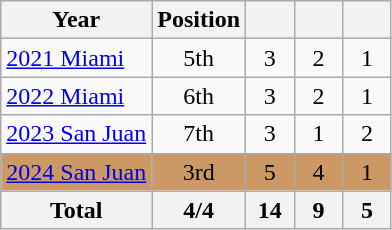<table class="wikitable" style="text-align: center;">
<tr>
<th>Year</th>
<th>Position</th>
<th width="25px"></th>
<th width="25px"></th>
<th width="25px"></th>
</tr>
<tr>
<td style="text-align: left;"> <a href='#'>2021 Miami</a></td>
<td>5th</td>
<td>3</td>
<td>2</td>
<td>1</td>
</tr>
<tr>
<td style="text-align: left;"> <a href='#'>2022 Miami</a></td>
<td>6th</td>
<td>3</td>
<td>2</td>
<td>1</td>
</tr>
<tr>
<td style="text-align: left;"> <a href='#'>2023 San Juan</a></td>
<td>7th</td>
<td>3</td>
<td>1</td>
<td>2</td>
</tr>
<tr bgcolor="cc9966">
<td style="text-align: left;"> <a href='#'>2024 San Juan</a></td>
<td>3rd</td>
<td>5</td>
<td>4</td>
<td>1</td>
</tr>
<tr>
<th>Total</th>
<th>4/4</th>
<th>14</th>
<th>9</th>
<th>5</th>
</tr>
</table>
